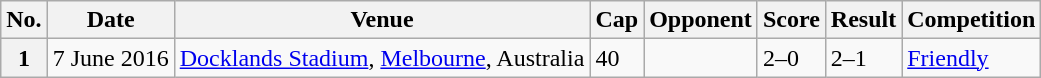<table class="wikitable sortable plainrowheaders">
<tr>
<th scope=col>No.</th>
<th scope=col data-sort-type=date>Date</th>
<th scope=col>Venue</th>
<th scope=col>Cap</th>
<th scope=col>Opponent</th>
<th scope=col>Score</th>
<th scope=col>Result</th>
<th scope=col>Competition</th>
</tr>
<tr>
<th scope=row>1</th>
<td>7 June 2016</td>
<td><a href='#'>Docklands Stadium</a>, <a href='#'>Melbourne</a>, Australia</td>
<td>40</td>
<td></td>
<td>2–0</td>
<td>2–1</td>
<td><a href='#'>Friendly</a></td>
</tr>
</table>
